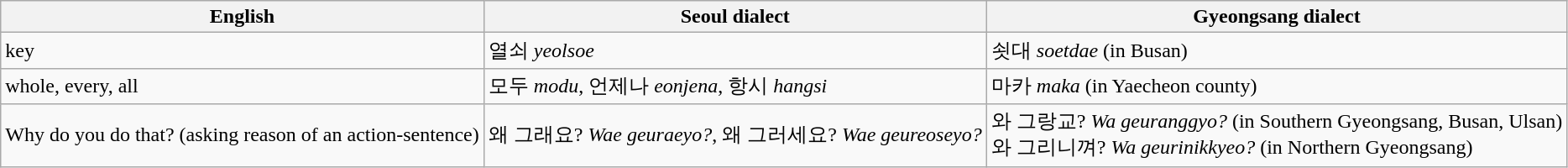<table class="wikitable">
<tr>
<th>English</th>
<th>Seoul dialect</th>
<th>Gyeongsang dialect</th>
</tr>
<tr>
<td>key</td>
<td>열쇠 <em>yeolsoe</em></td>
<td>쇳대 <em>soetdae</em> (in Busan)</td>
</tr>
<tr>
<td>whole, every, all</td>
<td>모두 <em>modu</em>, 언제나 <em>eonjena</em>, 항시 <em>hangsi</em></td>
<td>마카 <em>maka</em> (in Yaecheon county)</td>
</tr>
<tr>
<td>Why do you do that? (asking reason of an action-sentence)</td>
<td>왜 그래요? <em>Wae geuraeyo?</em>, 왜 그러세요? <em>Wae geureoseyo?</em></td>
<td>와 그랑교? <em>Wa geuranggyo?</em> (in Southern Gyeongsang, Busan, Ulsan)<br>와 그리니껴? <em>Wa geurinikkyeo?</em> (in Northern Gyeongsang)</td>
</tr>
</table>
